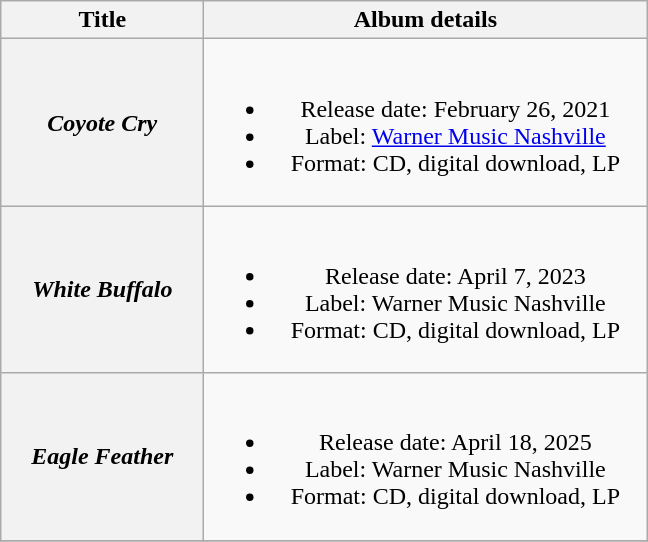<table class="wikitable plainrowheaders" style="text-align:center;">
<tr>
<th rowspan="1" style="width:8em;">Title</th>
<th rowspan="1" style="width:18em;">Album details</th>
</tr>
<tr>
<th scope="row"><em>Coyote Cry</em></th>
<td><br><ul><li>Release date: February 26, 2021</li><li>Label: <a href='#'>Warner Music Nashville</a></li><li>Format: CD, digital download, LP</li></ul></td>
</tr>
<tr>
<th scope="row"><em>White Buffalo</em></th>
<td><br><ul><li>Release date: April 7, 2023</li><li>Label: Warner Music Nashville</li><li>Format: CD, digital download, LP</li></ul></td>
</tr>
<tr>
<th scope="row"><em>Eagle Feather</em></th>
<td><br><ul><li>Release date: April 18, 2025</li><li>Label: Warner Music Nashville</li><li>Format: CD, digital download, LP</li></ul></td>
</tr>
<tr>
</tr>
</table>
